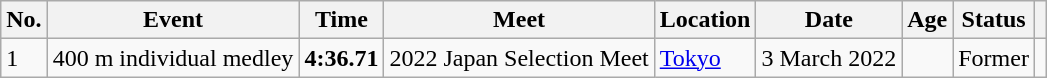<table class="wikitable">
<tr>
<th>No.</th>
<th>Event</th>
<th>Time</th>
<th>Meet</th>
<th>Location</th>
<th>Date</th>
<th>Age</th>
<th>Status</th>
<th></th>
</tr>
<tr>
<td>1</td>
<td>400 m individual medley</td>
<td style="text-align:center;"><strong>4:36.71</strong></td>
<td>2022 Japan Selection Meet</td>
<td><a href='#'>Tokyo</a></td>
<td>3 March 2022</td>
<td style="text-align:center;"></td>
<td style="text-align:center;">Former</td>
<td style="text-align:center;"></td>
</tr>
</table>
